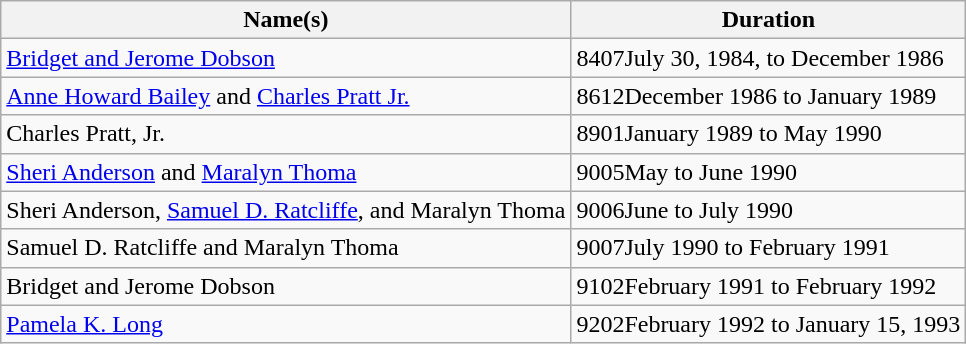<table class="wikitable sortable">
<tr ">
<th>Name(s)</th>
<th>Duration</th>
</tr>
<tr>
<td><a href='#'>Bridget and Jerome Dobson</a></td>
<td><span>8407</span>July 30, 1984, to December 1986</td>
</tr>
<tr>
<td><a href='#'>Anne Howard Bailey</a> and <a href='#'>Charles Pratt Jr.</a></td>
<td><span>8612</span>December 1986 to January 1989</td>
</tr>
<tr>
<td>Charles Pratt, Jr.</td>
<td><span>8901</span>January 1989 to May 1990</td>
</tr>
<tr>
<td><a href='#'>Sheri Anderson</a> and <a href='#'>Maralyn Thoma</a></td>
<td><span>9005</span>May to June 1990</td>
</tr>
<tr>
<td>Sheri Anderson, <a href='#'>Samuel D. Ratcliffe</a>, and Maralyn Thoma</td>
<td><span>9006</span>June to July 1990</td>
</tr>
<tr>
<td>Samuel D. Ratcliffe and Maralyn Thoma</td>
<td><span>9007</span>July 1990 to February 1991</td>
</tr>
<tr>
<td>Bridget and Jerome Dobson</td>
<td><span>9102</span>February 1991 to February 1992</td>
</tr>
<tr>
<td><a href='#'>Pamela K. Long</a></td>
<td><span>9202</span>February 1992 to January 15, 1993</td>
</tr>
</table>
